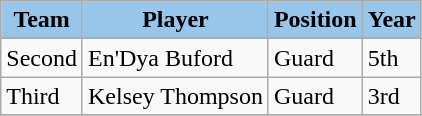<table class="wikitable" border="1">
<tr align=center>
<th style= background:#98C5EA; color:#003057; border:2px solid #003057; text-align:center>Team</th>
<th style= background:#98C5EA; color:#003057; border:2px solid #003057; text-align:center>Player</th>
<th style= background:#98C5EA; color:#003057; border:2px solid #003057; text-align:center>Position</th>
<th style= background:#98C5EA; color:#003057; border:2px solid #003057; text-align:center>Year</th>
</tr>
<tr align="center">
</tr>
<tr>
<td rowspan=1>Second</td>
<td>En'Dya Buford</td>
<td>Guard</td>
<td>5th</td>
</tr>
<tr>
<td rowspan=1>Third</td>
<td>Kelsey Thompson</td>
<td>Guard</td>
<td>3rd</td>
</tr>
<tr>
</tr>
</table>
